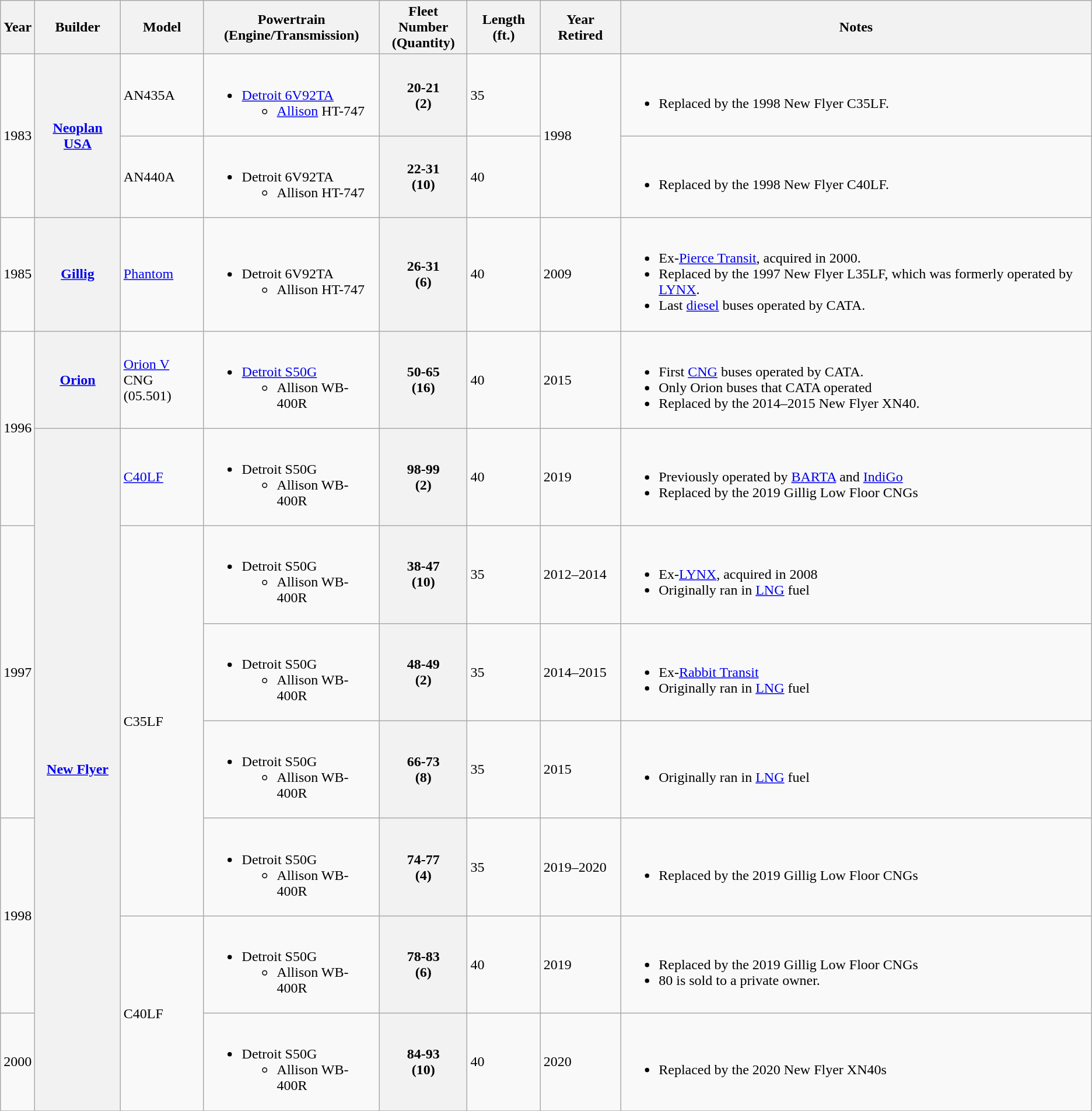<table class="wikitable">
<tr>
<th>Year</th>
<th>Builder</th>
<th>Model</th>
<th>Powertrain<br>(Engine/Transmission)</th>
<th>Fleet Number<br>(Quantity)</th>
<th>Length (ft.)</th>
<th>Year Retired</th>
<th>Notes</th>
</tr>
<tr>
<td rowspan=2>1983</td>
<th rowspan=2><a href='#'>Neoplan USA</a></th>
<td>AN435A</td>
<td><br><ul><li><a href='#'>Detroit 6V92TA</a><ul><li><a href='#'>Allison</a> HT-747</li></ul></li></ul></td>
<th>20-21<br>(2)</th>
<td>35</td>
<td rowspan=2>1998</td>
<td><br><ul><li>Replaced by the 1998 New Flyer C35LF.</li></ul></td>
</tr>
<tr>
<td>AN440A</td>
<td><br><ul><li>Detroit 6V92TA<ul><li>Allison HT-747</li></ul></li></ul></td>
<th>22-31<br>(10)</th>
<td>40</td>
<td><br><ul><li>Replaced by the 1998 New Flyer C40LF.</li></ul></td>
</tr>
<tr>
<td>1985</td>
<th><a href='#'>Gillig</a></th>
<td><a href='#'>Phantom</a></td>
<td><br><ul><li>Detroit 6V92TA<ul><li>Allison HT-747</li></ul></li></ul></td>
<th>26-31<br>(6)</th>
<td>40</td>
<td>2009</td>
<td><br><ul><li>Ex-<a href='#'>Pierce Transit</a>, acquired in 2000.</li><li>Replaced by the 1997 New Flyer L35LF, which was formerly operated by <a href='#'>LYNX</a>.</li><li>Last <a href='#'>diesel</a> buses operated by CATA.</li></ul></td>
</tr>
<tr>
<td rowspan=2>1996</td>
<th><a href='#'>Orion</a></th>
<td><a href='#'>Orion V</a> CNG<br>(05.501)</td>
<td><br><ul><li><a href='#'>Detroit S50G</a><ul><li>Allison WB-400R</li></ul></li></ul></td>
<th>50-65<br>(16)</th>
<td>40</td>
<td>2015</td>
<td><br><ul><li>First <a href='#'>CNG</a> buses operated by CATA.</li><li>Only Orion buses that CATA operated</li><li>Replaced by the 2014–2015 New Flyer XN40.</li></ul></td>
</tr>
<tr>
<th rowspan=7><a href='#'>New Flyer</a></th>
<td><a href='#'>C40LF</a></td>
<td><br><ul><li>Detroit S50G<ul><li>Allison WB-400R</li></ul></li></ul></td>
<th>98-99<br>(2)</th>
<td>40</td>
<td>2019</td>
<td><br><ul><li>Previously operated by <a href='#'>BARTA</a> and <a href='#'>IndiGo</a></li><li>Replaced by the 2019 Gillig Low Floor CNGs</li></ul></td>
</tr>
<tr>
<td rowspan=3>1997</td>
<td rowspan=4>C35LF</td>
<td><br><ul><li>Detroit S50G<ul><li>Allison WB-400R</li></ul></li></ul></td>
<th>38-47<br>(10)</th>
<td>35</td>
<td>2012–2014</td>
<td><br><ul><li>Ex-<a href='#'>LYNX</a>, acquired in 2008</li><li>Originally ran in <a href='#'>LNG</a> fuel</li></ul></td>
</tr>
<tr>
<td><br><ul><li>Detroit S50G<ul><li>Allison WB-400R</li></ul></li></ul></td>
<th>48-49<br>(2)</th>
<td>35</td>
<td>2014–2015</td>
<td><br><ul><li>Ex-<a href='#'>Rabbit Transit</a></li><li>Originally ran in <a href='#'>LNG</a> fuel</li></ul></td>
</tr>
<tr>
<td><br><ul><li>Detroit S50G<ul><li>Allison WB-400R</li></ul></li></ul></td>
<th>66-73<br>(8)</th>
<td>35</td>
<td>2015</td>
<td><br><ul><li>Originally ran in <a href='#'>LNG</a> fuel</li></ul></td>
</tr>
<tr>
<td rowspan=2>1998</td>
<td><br><ul><li>Detroit S50G<ul><li>Allison WB-400R</li></ul></li></ul></td>
<th>74-77<br>(4)</th>
<td>35</td>
<td>2019–2020</td>
<td><br><ul><li>Replaced by the 2019 Gillig Low Floor CNGs</li></ul></td>
</tr>
<tr>
<td rowspan=2>C40LF</td>
<td><br><ul><li>Detroit S50G<ul><li>Allison WB-400R</li></ul></li></ul></td>
<th>78-83<br>(6)</th>
<td>40</td>
<td>2019</td>
<td><br><ul><li>Replaced by the 2019 Gillig Low Floor CNGs</li><li>80 is sold to a private owner.</li></ul></td>
</tr>
<tr>
<td>2000</td>
<td><br><ul><li>Detroit S50G<ul><li>Allison WB-400R</li></ul></li></ul></td>
<th>84-93<br>(10)</th>
<td>40</td>
<td>2020</td>
<td><br><ul><li>Replaced by the 2020 New Flyer XN40s</li></ul></td>
</tr>
<tr>
</tr>
</table>
